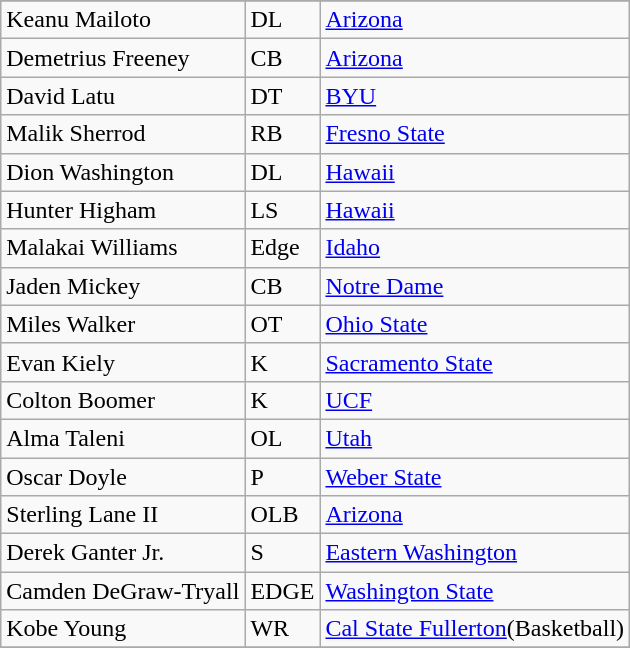<table class="wikitable sortable">
<tr>
</tr>
<tr>
<td>Keanu Mailoto</td>
<td>DL</td>
<td><a href='#'>Arizona</a></td>
</tr>
<tr>
<td>Demetrius Freeney</td>
<td>CB</td>
<td><a href='#'>Arizona</a></td>
</tr>
<tr>
<td>David Latu</td>
<td>DT</td>
<td><a href='#'>BYU</a></td>
</tr>
<tr>
<td>Malik Sherrod</td>
<td>RB</td>
<td><a href='#'>Fresno State</a></td>
</tr>
<tr>
<td>Dion Washington</td>
<td>DL</td>
<td><a href='#'>Hawaii</a></td>
</tr>
<tr>
<td>Hunter Higham</td>
<td>LS</td>
<td><a href='#'>Hawaii</a></td>
</tr>
<tr>
<td>Malakai Williams</td>
<td>Edge</td>
<td><a href='#'>Idaho</a></td>
</tr>
<tr>
<td>Jaden Mickey</td>
<td>CB</td>
<td><a href='#'>Notre Dame</a></td>
</tr>
<tr>
<td>Miles Walker</td>
<td>OT</td>
<td><a href='#'>Ohio State</a></td>
</tr>
<tr>
<td>Evan Kiely</td>
<td>K</td>
<td><a href='#'>Sacramento State</a></td>
</tr>
<tr>
<td>Colton Boomer</td>
<td>K</td>
<td><a href='#'>UCF</a></td>
</tr>
<tr>
<td>Alma Taleni</td>
<td>OL</td>
<td><a href='#'>Utah</a></td>
</tr>
<tr>
<td>Oscar Doyle</td>
<td>P</td>
<td><a href='#'>Weber State</a></td>
</tr>
<tr>
<td>Sterling Lane II</td>
<td>OLB</td>
<td><a href='#'>Arizona</a></td>
</tr>
<tr>
<td>Derek Ganter Jr.</td>
<td>S</td>
<td><a href='#'>Eastern Washington</a></td>
</tr>
<tr>
<td>Camden DeGraw-Tryall</td>
<td>EDGE</td>
<td><a href='#'>Washington State</a></td>
</tr>
<tr>
<td>Kobe Young</td>
<td>WR</td>
<td><a href='#'>Cal State Fullerton</a>(Basketball)</td>
</tr>
<tr>
</tr>
</table>
